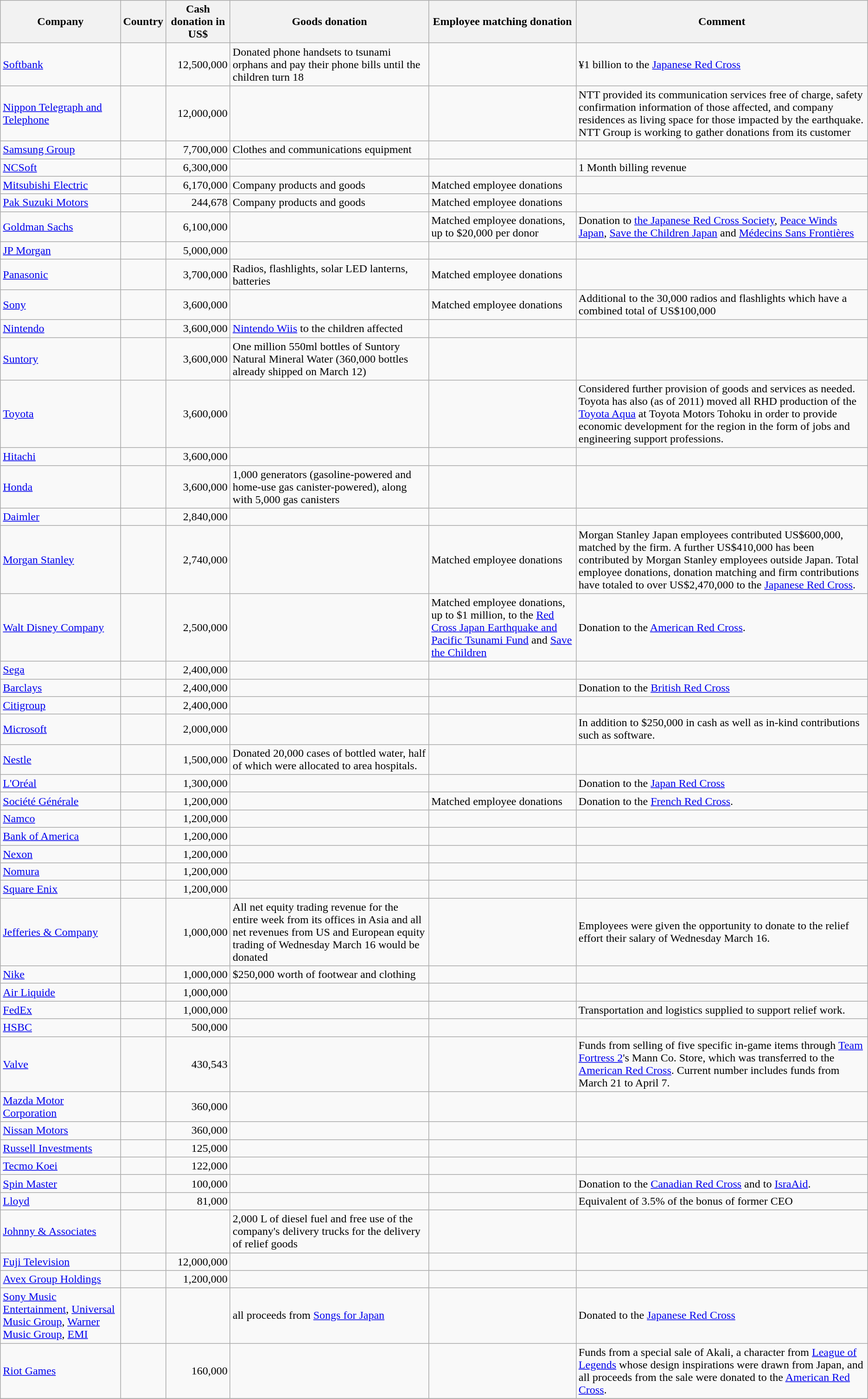<table class="wikitable sortable">
<tr>
<th>Company</th>
<th>Country</th>
<th>Cash donation in US$</th>
<th>Goods donation</th>
<th>Employee matching donation</th>
<th>Comment</th>
</tr>
<tr>
<td><a href='#'>Softbank</a></td>
<td></td>
<td align=right>12,500,000</td>
<td>Donated phone handsets to tsunami orphans and pay their phone bills until the children turn 18</td>
<td></td>
<td>¥1 billion to the <a href='#'>Japanese Red Cross</a></td>
</tr>
<tr>
<td><a href='#'>Nippon Telegraph and Telephone</a></td>
<td></td>
<td align=right>12,000,000</td>
<td></td>
<td></td>
<td>NTT provided its communication services free of charge, safety confirmation information of those affected, and company residences as living space for those impacted by the earthquake. NTT Group is working to gather donations from its customer</td>
</tr>
<tr>
<td><a href='#'>Samsung Group</a></td>
<td></td>
<td align=right>7,700,000</td>
<td>Clothes and communications equipment</td>
<td></td>
<td></td>
</tr>
<tr>
<td><a href='#'>NCSoft</a></td>
<td></td>
<td align=right>6,300,000</td>
<td></td>
<td></td>
<td>1 Month billing revenue</td>
</tr>
<tr>
<td><a href='#'>Mitsubishi Electric</a></td>
<td></td>
<td align=right>6,170,000</td>
<td>Company products and goods</td>
<td>Matched employee donations</td>
<td></td>
</tr>
<tr>
<td><a href='#'>Pak Suzuki Motors</a></td>
<td></td>
<td align=right>244,678</td>
<td>Company products and goods</td>
<td>Matched employee donations</td>
<td></td>
</tr>
<tr>
<td><a href='#'>Goldman Sachs</a></td>
<td></td>
<td align=right>6,100,000</td>
<td></td>
<td>Matched employee donations, up to $20,000 per donor</td>
<td>Donation to <a href='#'>the Japanese Red Cross Society</a>, <a href='#'>Peace Winds Japan</a>, <a href='#'>Save the Children Japan</a> and <a href='#'>Médecins Sans Frontières</a></td>
</tr>
<tr>
<td><a href='#'>JP Morgan</a></td>
<td></td>
<td align=right>5,000,000</td>
<td></td>
<td></td>
<td></td>
</tr>
<tr>
<td><a href='#'>Panasonic</a></td>
<td></td>
<td align=right>3,700,000</td>
<td>Radios, flashlights, solar LED lanterns, batteries</td>
<td>Matched employee donations</td>
<td></td>
</tr>
<tr>
<td><a href='#'>Sony</a></td>
<td></td>
<td align=right>3,600,000</td>
<td></td>
<td>Matched employee donations</td>
<td>Additional to the 30,000 radios and flashlights which have a combined total of US$100,000</td>
</tr>
<tr>
<td><a href='#'>Nintendo</a></td>
<td></td>
<td align=right>3,600,000</td>
<td><a href='#'>Nintendo Wiis</a> to the children affected</td>
<td></td>
<td></td>
</tr>
<tr>
<td><a href='#'>Suntory</a></td>
<td></td>
<td align=right>3,600,000</td>
<td>One million 550ml bottles of Suntory Natural Mineral Water (360,000 bottles already shipped on March 12)</td>
<td></td>
<td></td>
</tr>
<tr>
<td><a href='#'>Toyota</a></td>
<td></td>
<td align=right>3,600,000</td>
<td></td>
<td></td>
<td>Considered further provision of goods and services as needed. Toyota has also (as of 2011) moved all RHD production of the <a href='#'>Toyota Aqua</a> at Toyota Motors Tohoku in order to provide economic development for the region in the form of jobs and engineering support professions.</td>
</tr>
<tr>
<td><a href='#'>Hitachi</a></td>
<td></td>
<td align=right>3,600,000</td>
<td></td>
<td></td>
<td></td>
</tr>
<tr>
<td><a href='#'>Honda</a></td>
<td></td>
<td align=right>3,600,000</td>
<td>1,000 generators (gasoline-powered and home-use gas canister-powered), along with 5,000 gas canisters</td>
<td></td>
<td></td>
</tr>
<tr>
<td><a href='#'>Daimler</a></td>
<td></td>
<td align=right>2,840,000</td>
<td></td>
<td></td>
<td></td>
</tr>
<tr>
<td><a href='#'>Morgan Stanley</a></td>
<td></td>
<td align=right>2,740,000</td>
<td></td>
<td>Matched employee donations</td>
<td>Morgan Stanley Japan employees contributed US$600,000, matched by the firm. A further US$410,000 has been contributed by Morgan Stanley employees outside Japan. Total employee donations, donation matching and firm contributions have totaled to over US$2,470,000 to the <a href='#'>Japanese Red Cross</a>.</td>
</tr>
<tr>
<td><a href='#'>Walt Disney Company</a></td>
<td></td>
<td align=right>2,500,000</td>
<td></td>
<td>Matched employee donations, up to $1 million, to the <a href='#'>Red Cross Japan Earthquake and Pacific Tsunami Fund</a> and <a href='#'>Save the Children</a></td>
<td>Donation to the <a href='#'>American Red Cross</a>.</td>
</tr>
<tr>
<td><a href='#'>Sega</a></td>
<td></td>
<td align=right>2,400,000</td>
<td></td>
<td></td>
<td></td>
</tr>
<tr>
<td><a href='#'>Barclays</a></td>
<td></td>
<td align=right>2,400,000</td>
<td></td>
<td></td>
<td>Donation to the <a href='#'>British Red Cross</a></td>
</tr>
<tr>
<td><a href='#'>Citigroup</a></td>
<td></td>
<td align=right>2,400,000</td>
<td></td>
<td></td>
<td></td>
</tr>
<tr>
<td><a href='#'>Microsoft</a></td>
<td></td>
<td align=right>2,000,000</td>
<td></td>
<td></td>
<td>In addition to $250,000 in cash as well as in-kind contributions such as software.</td>
</tr>
<tr>
<td><a href='#'>Nestle</a></td>
<td></td>
<td align=right>1,500,000</td>
<td>Donated 20,000 cases of bottled water, half of which were allocated to area hospitals.</td>
<td></td>
<td></td>
</tr>
<tr>
<td><a href='#'>L'Oréal</a></td>
<td></td>
<td align=right>1,300,000</td>
<td></td>
<td></td>
<td>Donation to the <a href='#'>Japan Red Cross</a></td>
</tr>
<tr>
<td><a href='#'>Société Générale</a></td>
<td></td>
<td align=right>1,200,000</td>
<td></td>
<td>Matched employee donations</td>
<td>Donation to the <a href='#'>French Red Cross</a>.</td>
</tr>
<tr>
<td><a href='#'>Namco</a></td>
<td></td>
<td align=right>1,200,000</td>
<td></td>
<td></td>
<td></td>
</tr>
<tr>
<td><a href='#'>Bank of America</a></td>
<td></td>
<td align=right>1,200,000</td>
<td></td>
<td></td>
<td></td>
</tr>
<tr>
<td><a href='#'>Nexon</a></td>
<td></td>
<td align=right>1,200,000</td>
<td></td>
<td></td>
<td></td>
</tr>
<tr>
<td><a href='#'>Nomura</a></td>
<td></td>
<td align=right>1,200,000</td>
<td></td>
<td></td>
<td></td>
</tr>
<tr>
<td><a href='#'>Square Enix</a></td>
<td></td>
<td align=right>1,200,000</td>
<td></td>
<td></td>
<td></td>
</tr>
<tr>
<td><a href='#'>Jefferies & Company</a></td>
<td></td>
<td align=right>1,000,000</td>
<td>All net equity trading revenue for the entire week from its offices in Asia and all net revenues from US and European equity trading of Wednesday March 16 would be donated</td>
<td></td>
<td>Employees were given the opportunity to donate to the relief effort their salary of Wednesday March 16.</td>
</tr>
<tr>
<td><a href='#'>Nike</a></td>
<td></td>
<td align=right>1,000,000</td>
<td>$250,000 worth of footwear and clothing</td>
<td></td>
<td></td>
</tr>
<tr>
<td><a href='#'>Air Liquide</a></td>
<td></td>
<td align=right>1,000,000</td>
<td></td>
<td></td>
<td></td>
</tr>
<tr>
<td><a href='#'>FedEx</a></td>
<td></td>
<td align=right>1,000,000</td>
<td></td>
<td></td>
<td>Transportation and logistics supplied to support relief work.</td>
</tr>
<tr>
<td><a href='#'>HSBC</a></td>
<td></td>
<td align=right>500,000</td>
<td></td>
<td></td>
<td></td>
</tr>
<tr>
<td><a href='#'>Valve</a></td>
<td></td>
<td align=right>430,543</td>
<td></td>
<td></td>
<td>Funds from selling of five specific in-game items through <a href='#'>Team Fortress 2</a>'s Mann Co. Store, which was transferred to the <a href='#'>American Red Cross</a>. Current number includes funds from March 21 to April 7.</td>
</tr>
<tr>
<td><a href='#'>Mazda Motor Corporation</a></td>
<td></td>
<td align=right>360,000</td>
<td></td>
<td></td>
<td></td>
</tr>
<tr>
<td><a href='#'>Nissan Motors</a></td>
<td></td>
<td align=right>360,000</td>
<td></td>
<td></td>
<td></td>
</tr>
<tr>
<td><a href='#'>Russell Investments</a></td>
<td></td>
<td align=right>125,000</td>
<td></td>
<td></td>
<td></td>
</tr>
<tr>
<td><a href='#'>Tecmo Koei</a></td>
<td></td>
<td align=right>122,000</td>
<td></td>
<td></td>
<td></td>
</tr>
<tr>
<td><a href='#'>Spin Master</a></td>
<td></td>
<td align=right>100,000</td>
<td></td>
<td></td>
<td>Donation to the <a href='#'>Canadian Red Cross</a> and to <a href='#'>IsraAid</a>.</td>
</tr>
<tr>
<td><a href='#'>Lloyd</a></td>
<td></td>
<td align=right>81,000</td>
<td></td>
<td></td>
<td>Equivalent of 3.5% of the bonus of former CEO</td>
</tr>
<tr>
<td><a href='#'>Johnny & Associates</a></td>
<td></td>
<td></td>
<td>2,000 L of diesel fuel and free use of the company's delivery trucks for the delivery of relief goods</td>
<td></td>
<td></td>
</tr>
<tr>
<td><a href='#'>Fuji Television</a></td>
<td></td>
<td align=right>12,000,000</td>
<td></td>
<td></td>
<td></td>
</tr>
<tr>
<td><a href='#'>Avex Group Holdings</a></td>
<td></td>
<td align=right>1,200,000</td>
<td></td>
<td></td>
<td></td>
</tr>
<tr>
<td><a href='#'>Sony Music Entertainment</a>, <a href='#'>Universal Music Group</a>, <a href='#'>Warner Music Group</a>, <a href='#'>EMI</a></td>
<td><br></td>
<td></td>
<td>all proceeds from <a href='#'>Songs for Japan</a></td>
<td></td>
<td>Donated to the <a href='#'>Japanese Red Cross</a></td>
</tr>
<tr>
<td><a href='#'>Riot Games</a></td>
<td></td>
<td align=right>160,000</td>
<td></td>
<td></td>
<td>Funds from a special sale of Akali, a character from <a href='#'>League of Legends</a> whose design inspirations were drawn from Japan, and all proceeds from the sale were donated to the <a href='#'>American Red Cross</a>.</td>
</tr>
<tr>
</tr>
<tr>
</tr>
</table>
